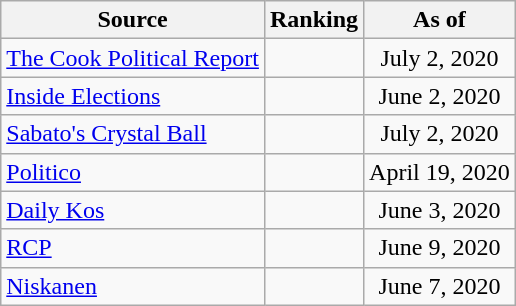<table class="wikitable" style="text-align:center">
<tr>
<th>Source</th>
<th>Ranking</th>
<th>As of</th>
</tr>
<tr>
<td align=left><a href='#'>The Cook Political Report</a></td>
<td></td>
<td>July 2, 2020</td>
</tr>
<tr>
<td align=left><a href='#'>Inside Elections</a></td>
<td></td>
<td>June 2, 2020</td>
</tr>
<tr>
<td align=left><a href='#'>Sabato's Crystal Ball</a></td>
<td></td>
<td>July 2, 2020</td>
</tr>
<tr>
<td align="left"><a href='#'>Politico</a></td>
<td></td>
<td>April 19, 2020</td>
</tr>
<tr>
<td align="left"><a href='#'>Daily Kos</a></td>
<td></td>
<td>June 3, 2020</td>
</tr>
<tr>
<td align="left"><a href='#'>RCP</a></td>
<td></td>
<td>June 9, 2020</td>
</tr>
<tr>
<td align="left"><a href='#'>Niskanen</a></td>
<td></td>
<td>June 7, 2020</td>
</tr>
</table>
